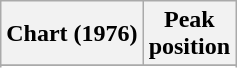<table class="wikitable plainrowheaders" style="text-align:center;">
<tr>
<th>Chart (1976)</th>
<th>Peak<br>position</th>
</tr>
<tr>
</tr>
<tr>
</tr>
</table>
